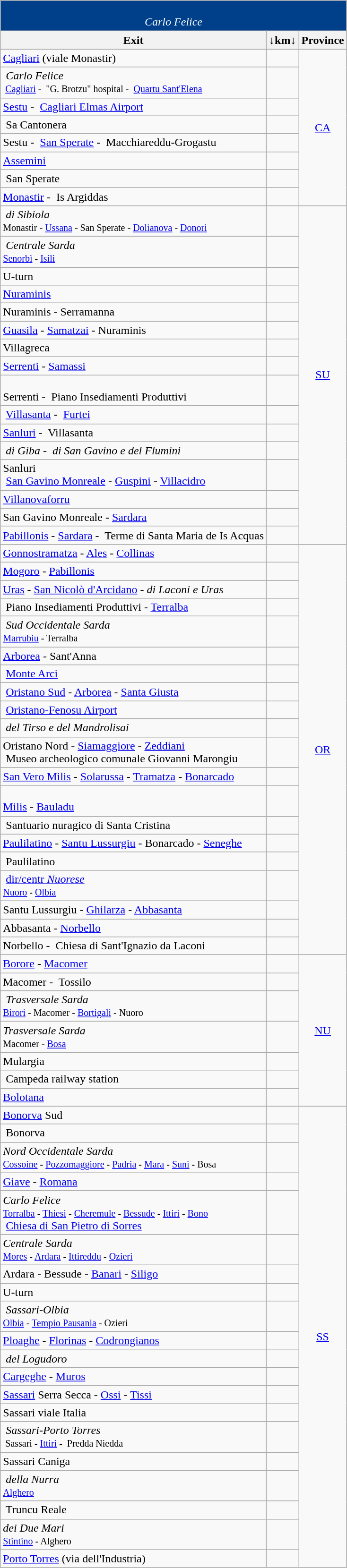<table class="wikitable">
<tr align="center" bgcolor="00408B" style="color: white;font-size:100%;">
<td colspan="3"><br><em>Carlo Felice</em><br></td>
</tr>
<tr>
<th>Exit</th>
<th>↓km↓</th>
<th>Province</th>
</tr>
<tr>
<td> <a href='#'>Cagliari</a> (viale Monastir)</td>
<td></td>
<td rowspan="8" align="center"><a href='#'>CA</a></td>
</tr>
<tr>
<td>  <em>Carlo Felice</em><br><small> <a href='#'>Cagliari</a> -  "G. Brotzu" hospital -  <a href='#'>Quartu Sant'Elena</a></small></td>
<td></td>
</tr>
<tr>
<td> <a href='#'>Sestu</a> -  <a href='#'>Cagliari Elmas Airport</a></td>
<td></td>
</tr>
<tr>
<td>  Sa Cantonera</td>
<td></td>
</tr>
<tr>
<td> Sestu -  <a href='#'>San Sperate</a> -  Macchiareddu-Grogastu</td>
<td></td>
</tr>
<tr>
<td> <a href='#'>Assemini</a></td>
<td></td>
</tr>
<tr>
<td>  San Sperate</td>
<td></td>
</tr>
<tr>
<td> <a href='#'>Monastir</a> -  Is Argiddas</td>
<td></td>
</tr>
<tr>
<td>  <em>di Sibiola</em><br><small>Monastir - <a href='#'>Ussana</a> - San Sperate - <a href='#'>Dolianova</a> - <a href='#'>Donori</a></small></td>
<td></td>
<td rowspan="16" align="center"><a href='#'>SU</a></td>
</tr>
<tr>
<td>  <em>Centrale Sarda</em><br><small><a href='#'>Senorbì</a> - <a href='#'>Isili</a></small></td>
<td></td>
</tr>
<tr>
<td> U-turn</td>
<td></td>
</tr>
<tr>
<td> <a href='#'>Nuraminis</a></td>
<td></td>
</tr>
<tr>
<td> Nuraminis - Serramanna</td>
<td></td>
</tr>
<tr>
<td> <a href='#'>Guasila</a> - <a href='#'>Samatzai</a> - Nuraminis</td>
<td></td>
</tr>
<tr>
<td> Villagreca</td>
<td></td>
</tr>
<tr>
<td> <a href='#'>Serrenti</a> - <a href='#'>Samassi</a></td>
<td></td>
</tr>
<tr>
<td><br> Serrenti -  Piano Insediamenti Produttivi</td>
<td></td>
</tr>
<tr>
<td>  <a href='#'>Villasanta</a> -  <a href='#'>Furtei</a></td>
<td></td>
</tr>
<tr>
<td> <a href='#'>Sanluri</a> -  Villasanta</td>
<td></td>
</tr>
<tr>
<td>  <em>di Giba</em> -  <em>di San Gavino e del Flumini</em></td>
<td></td>
</tr>
<tr>
<td> Sanluri<br> <a href='#'>San Gavino Monreale</a> - <a href='#'>Guspini</a> - <a href='#'>Villacidro</a></td>
<td></td>
</tr>
<tr>
<td> <a href='#'>Villanovaforru</a></td>
<td></td>
</tr>
<tr>
<td> San Gavino Monreale - <a href='#'>Sardara</a></td>
<td></td>
</tr>
<tr>
<td> <a href='#'>Pabillonis</a> - <a href='#'>Sardara</a> -  Terme di Santa Maria de Is Acquas</td>
<td></td>
</tr>
<tr>
<td> <a href='#'>Gonnostramatza</a> - <a href='#'>Ales</a> - <a href='#'>Collinas</a></td>
<td></td>
<td rowspan="20" align="center"><a href='#'>OR</a></td>
</tr>
<tr>
<td> <a href='#'>Mogoro</a> - <a href='#'>Pabillonis</a></td>
<td></td>
</tr>
<tr>
<td> <a href='#'>Uras</a> -  <a href='#'>San Nicolò d'Arcidano</a> -  <em>di Laconi e Uras</em></td>
<td></td>
</tr>
<tr>
<td>  Piano Insediamenti Produttivi -  <a href='#'>Terralba</a></td>
<td></td>
</tr>
<tr>
<td>  <em>Sud Occidentale Sarda</em><br><small><a href='#'>Marrubiu</a> - Terralba</small></td>
<td></td>
</tr>
<tr>
<td> <a href='#'>Arborea</a> - Sant'Anna</td>
<td></td>
</tr>
<tr>
<td>  <a href='#'>Monte Arci</a></td>
<td></td>
</tr>
<tr>
<td>  <a href='#'>Oristano Sud</a> - <a href='#'>Arborea</a> - <a href='#'>Santa Giusta</a></td>
<td></td>
</tr>
<tr>
<td>  <a href='#'>Oristano-Fenosu Airport</a></td>
<td></td>
</tr>
<tr>
<td>  <em>del Tirso e del Mandrolisai</em></td>
<td></td>
</tr>
<tr>
<td> Oristano Nord - <a href='#'>Siamaggiore</a> - <a href='#'>Zeddiani</a><br> Museo archeologico comunale Giovanni Marongiu</td>
<td></td>
</tr>
<tr>
<td> <a href='#'>San Vero Milis</a> - <a href='#'>Solarussa</a> - <a href='#'>Tramatza</a> - <a href='#'>Bonarcado</a></td>
<td></td>
</tr>
<tr>
<td><br> <a href='#'>Milis</a> - <a href='#'>Bauladu</a></td>
<td></td>
</tr>
<tr>
<td>  Santuario nuragico di Santa Cristina</td>
<td></td>
</tr>
<tr>
<td> <a href='#'>Paulilatino</a> - <a href='#'>Santu Lussurgiu</a> - Bonarcado - <a href='#'>Seneghe</a></td>
<td></td>
</tr>
<tr>
<td> Paulilatino</td>
<td></td>
</tr>
<tr>
<td>  <a href='#'>dir/centr <em>Nuorese</em></a><br><small><a href='#'>Nuoro</a> - <a href='#'>Olbia</a></small></td>
<td></td>
</tr>
<tr>
<td> Santu Lussurgiu - <a href='#'>Ghilarza</a> - <a href='#'>Abbasanta</a></td>
<td></td>
</tr>
<tr>
<td> Abbasanta - <a href='#'>Norbello</a></td>
<td></td>
</tr>
<tr>
<td> Norbello -  Chiesa di Sant'Ignazio da Laconi</td>
<td></td>
</tr>
<tr>
<td> <a href='#'>Borore</a> - <a href='#'>Macomer</a></td>
<td></td>
<td rowspan="7" align="center"><a href='#'>NU</a></td>
</tr>
<tr>
<td> Macomer -  Tossilo</td>
<td></td>
</tr>
<tr>
<td>  <em>Trasversale Sarda</em><br><small><a href='#'>Birori</a> - Macomer - <a href='#'>Bortigali</a> - Nuoro</small></td>
<td></td>
</tr>
<tr>
<td>  <em>Trasversale Sarda</em><br><small>Macomer - <a href='#'>Bosa</a></small></td>
<td></td>
</tr>
<tr>
<td> Mulargia</td>
<td></td>
</tr>
<tr>
<td>  Campeda railway station</td>
<td></td>
</tr>
<tr>
<td> <a href='#'>Bolotana</a></td>
<td></td>
</tr>
<tr>
<td> <a href='#'>Bonorva</a> Sud</td>
<td></td>
<td rowspan="20" align="center"><a href='#'>SS</a></td>
</tr>
<tr>
<td>  Bonorva</td>
<td></td>
</tr>
<tr>
<td>  <em>Nord Occidentale Sarda</em><br><small><a href='#'>Cossoine</a> - <a href='#'>Pozzomaggiore</a> - <a href='#'>Padria</a> - <a href='#'>Mara</a> - <a href='#'>Suni</a> - Bosa</small></td>
<td></td>
</tr>
<tr>
<td> <a href='#'>Giave</a> - <a href='#'>Romana</a></td>
<td></td>
</tr>
<tr>
<td> <small></small> <em>Carlo Felice</em><br><small><a href='#'>Torralba</a> - <a href='#'>Thiesi</a> - <a href='#'>Cheremule</a> - <a href='#'>Bessude</a> - <a href='#'>Ittiri</a> - <a href='#'>Bono</a></small><br> <a href='#'>Chiesa di San Pietro di Sorres</a></td>
<td></td>
</tr>
<tr>
<td> <small></small> <em>Centrale Sarda</em><br><small><a href='#'>Mores</a> - <a href='#'>Ardara</a> - <a href='#'>Ittireddu</a> - <a href='#'>Ozieri</a></small></td>
<td></td>
</tr>
<tr>
<td> Ardara - Bessude - <a href='#'>Banari</a> - <a href='#'>Siligo</a></td>
<td></td>
</tr>
<tr>
<td> U-turn</td>
<td></td>
</tr>
<tr>
<td>  <em>Sassari-Olbia<br></em><small><a href='#'>Olbia</a> - <a href='#'>Tempio Pausania</a> - Ozieri</small></td>
<td></td>
</tr>
<tr>
<td> <a href='#'>Ploaghe</a> - <a href='#'>Florinas</a> - <a href='#'>Codrongianos</a></td>
<td></td>
</tr>
<tr>
<td>  <em>del Logudoro</em></td>
<td></td>
</tr>
<tr>
<td> <a href='#'>Cargeghe</a> - <a href='#'>Muros</a></td>
<td></td>
</tr>
<tr>
<td> <a href='#'>Sassari</a> Serra Secca - <a href='#'>Ossi</a> - <a href='#'>Tissi</a></td>
<td></td>
</tr>
<tr>
<td> Sassari viale Italia</td>
<td></td>
</tr>
<tr>
<td>  <em>Sassari-Porto Torres</em><br><small> Sassari -  <a href='#'>Ittiri</a> -  Predda Niedda</small></td>
<td></td>
</tr>
<tr>
<td> Sassari Caniga</td>
<td></td>
</tr>
<tr>
<td>  <em>della Nurra<br></em><small><a href='#'>Alghero</a></small></td>
<td></td>
</tr>
<tr>
<td>  Truncu Reale</td>
<td></td>
</tr>
<tr>
<td>  <em>dei Due Mari</em><br><small><a href='#'>Stintino</a> - Alghero</small></td>
<td></td>
</tr>
<tr>
<td> <a href='#'>Porto Torres</a> (via dell'Industria)</td>
<td></td>
</tr>
</table>
